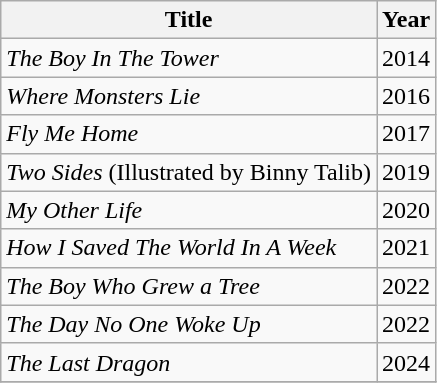<table class="wikitable">
<tr>
<th>Title</th>
<th>Year</th>
</tr>
<tr>
<td><em>The Boy In The Tower</em></td>
<td>2014</td>
</tr>
<tr>
<td><em>Where Monsters Lie</em></td>
<td>2016</td>
</tr>
<tr>
<td><em>Fly Me Home</em></td>
<td>2017</td>
</tr>
<tr>
<td><em>Two Sides</em> (Illustrated by Binny Talib)</td>
<td>2019</td>
</tr>
<tr>
<td><em>My Other Life</em></td>
<td>2020</td>
</tr>
<tr>
<td><em>How I Saved The World In A Week</em></td>
<td>2021</td>
</tr>
<tr>
<td><em>The Boy Who Grew a Tree</em></td>
<td>2022</td>
</tr>
<tr>
<td><em>The Day No One Woke Up</em></td>
<td>2022</td>
</tr>
<tr>
<td><em>The Last Dragon</em></td>
<td>2024</td>
</tr>
<tr>
</tr>
</table>
